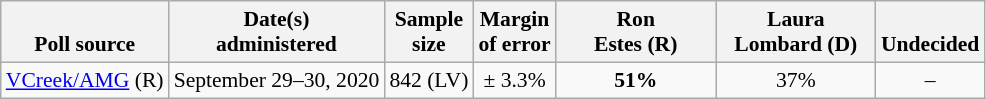<table class="wikitable" style="font-size:90%;text-align:center;">
<tr valign=bottom>
<th>Poll source</th>
<th>Date(s)<br>administered</th>
<th>Sample<br>size</th>
<th>Margin<br>of error</th>
<th style="width:100px;">Ron<br>Estes (R)</th>
<th style="width:100px;">Laura<br>Lombard (D)</th>
<th>Undecided</th>
</tr>
<tr>
<td style="text-align:left;"><a href='#'>VCreek/AMG</a> (R)</td>
<td>September 29–30, 2020</td>
<td>842 (LV)</td>
<td>± 3.3%</td>
<td><strong>51%</strong></td>
<td>37%</td>
<td>–</td>
</tr>
</table>
